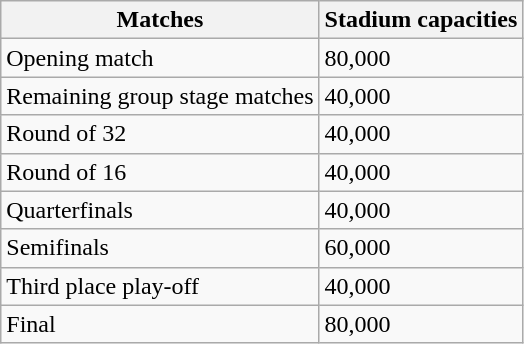<table class="wikitable" style="text-align: left;">
<tr>
<th>Matches</th>
<th>Stadium capacities</th>
</tr>
<tr>
<td>Opening match</td>
<td>80,000</td>
</tr>
<tr>
<td>Remaining group stage matches</td>
<td>40,000</td>
</tr>
<tr>
<td>Round of 32</td>
<td>40,000</td>
</tr>
<tr>
<td>Round of 16</td>
<td>40,000</td>
</tr>
<tr>
<td>Quarterfinals</td>
<td>40,000</td>
</tr>
<tr>
<td>Semifinals</td>
<td>60,000</td>
</tr>
<tr>
<td>Third place play-off</td>
<td>40,000</td>
</tr>
<tr>
<td>Final</td>
<td>80,000</td>
</tr>
</table>
